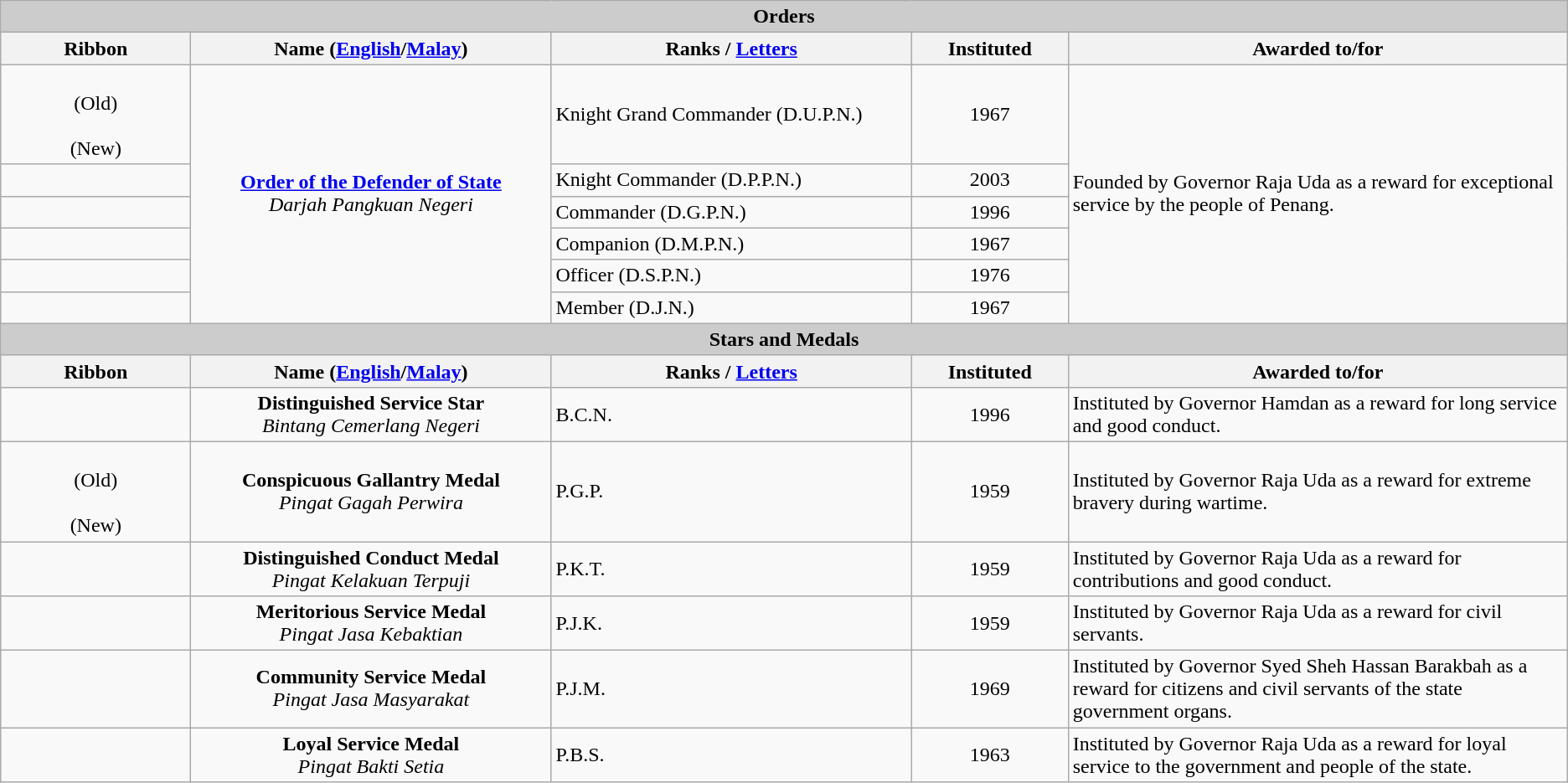<table class="wikitable">
<tr>
<th colspan=5 style="background-color:#cccccc">Orders</th>
</tr>
<tr>
<th width="144px">Ribbon</th>
<th width="23%">Name (<a href='#'>English</a>/<a href='#'>Malay</a>)</th>
<th width="23%">Ranks / <a href='#'>Letters</a></th>
<th width="7%">Instituted</th>
<th>Awarded to/for</th>
</tr>
<tr>
<td align=center><br>(Old)<br><br>(New)</td>
<td rowspan=6 align=center><strong><a href='#'>Order of the Defender of State</a></strong><br><em>Darjah Pangkuan Negeri</em></td>
<td>Knight Grand Commander (D.U.P.N.)</td>
<td align=center>1967</td>
<td rowspan=6>Founded by Governor Raja Uda as a reward for exceptional service by the people of Penang.</td>
</tr>
<tr>
<td align=center></td>
<td>Knight Commander (D.P.P.N.)</td>
<td align=center>2003</td>
</tr>
<tr>
<td align=center></td>
<td>Commander (D.G.P.N.)</td>
<td align=center>1996</td>
</tr>
<tr>
<td align=center></td>
<td>Companion (D.M.P.N.)</td>
<td align=center>1967</td>
</tr>
<tr>
<td align=center></td>
<td>Officer (D.S.P.N.)</td>
<td align=center>1976</td>
</tr>
<tr>
<td align=center></td>
<td>Member (D.J.N.)</td>
<td align=center>1967</td>
</tr>
<tr>
<th colspan=5 style="background-color:#cccccc">Stars and Medals</th>
</tr>
<tr>
<th width="144px">Ribbon</th>
<th width="23%">Name (<a href='#'>English</a>/<a href='#'>Malay</a>)</th>
<th width="18%">Ranks / <a href='#'>Letters</a></th>
<th width="10%">Instituted</th>
<th>Awarded to/for</th>
</tr>
<tr>
<td align=center></td>
<td align=center><strong>Distinguished Service Star</strong><br><em>Bintang Cemerlang Negeri</em></td>
<td>B.C.N.</td>
<td align=center>1996</td>
<td>Instituted by Governor Hamdan as a reward for long service and good conduct.</td>
</tr>
<tr>
<td align=center><br>(Old)<br><br>(New)</td>
<td align=center><strong>Conspicuous Gallantry Medal</strong><br><em>Pingat Gagah Perwira</em></td>
<td>P.G.P.</td>
<td align=center>1959</td>
<td>Instituted by Governor Raja Uda as a reward for extreme bravery during wartime.</td>
</tr>
<tr>
<td align=center></td>
<td align=center><strong>Distinguished Conduct Medal</strong><br><em>Pingat Kelakuan Terpuji</em></td>
<td>P.K.T.</td>
<td align=center>1959</td>
<td>Instituted by Governor Raja Uda as a reward for contributions and good conduct.</td>
</tr>
<tr>
<td align=center></td>
<td align=center><strong>Meritorious Service Medal</strong><br><em>Pingat Jasa Kebaktian</em></td>
<td>P.J.K.</td>
<td align=center>1959</td>
<td>Instituted by Governor Raja Uda as a reward for civil servants.</td>
</tr>
<tr>
<td align=center></td>
<td align=center><strong>Community Service Medal</strong><br><em>Pingat Jasa Masyarakat</em></td>
<td>P.J.M.</td>
<td align=center>1969</td>
<td>Instituted by Governor Syed Sheh Hassan Barakbah as a reward for citizens and civil servants of the state government organs.</td>
</tr>
<tr>
<td align=center></td>
<td align=center><strong>Loyal Service Medal</strong><br><em>Pingat Bakti Setia</em></td>
<td>P.B.S.</td>
<td align=center>1963</td>
<td>Instituted by Governor Raja Uda as a reward for loyal service to the government and people of the state.</td>
</tr>
</table>
